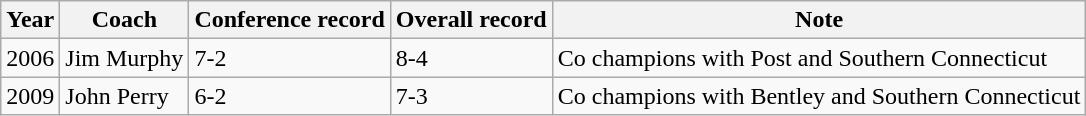<table class="wikitable sortable">
<tr>
<th>Year</th>
<th>Coach</th>
<th>Conference record</th>
<th>Overall record</th>
<th>Note</th>
</tr>
<tr>
<td>2006</td>
<td>Jim Murphy</td>
<td>7-2</td>
<td>8-4</td>
<td>Co champions with Post and Southern Connecticut</td>
</tr>
<tr>
<td>2009</td>
<td>John Perry</td>
<td>6-2</td>
<td>7-3</td>
<td>Co champions with Bentley and Southern Connecticut</td>
</tr>
</table>
